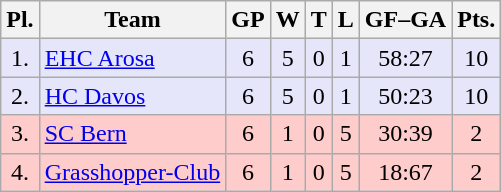<table class="wikitable">
<tr>
<th>Pl.</th>
<th>Team</th>
<th>GP</th>
<th>W</th>
<th>T</th>
<th>L</th>
<th>GF–GA</th>
<th>Pts.</th>
</tr>
<tr align="center " bgcolor="#e6e6fa">
<td>1.</td>
<td align="left"><a href='#'>EHC Arosa</a></td>
<td>6</td>
<td>5</td>
<td>0</td>
<td>1</td>
<td>58:27</td>
<td>10</td>
</tr>
<tr align="center "  bgcolor="#e6e6fa">
<td>2.</td>
<td align="left"><a href='#'>HC Davos</a></td>
<td>6</td>
<td>5</td>
<td>0</td>
<td>1</td>
<td>50:23</td>
<td>10</td>
</tr>
<tr align="center "  bgcolor="#ffcccc">
<td>3.</td>
<td align="left"><a href='#'>SC Bern</a></td>
<td>6</td>
<td>1</td>
<td>0</td>
<td>5</td>
<td>30:39</td>
<td>2</td>
</tr>
<tr align="center "  bgcolor="#ffcccc">
<td>4.</td>
<td align="left"><a href='#'>Grasshopper-Club</a></td>
<td>6</td>
<td>1</td>
<td>0</td>
<td>5</td>
<td>18:67</td>
<td>2</td>
</tr>
</table>
